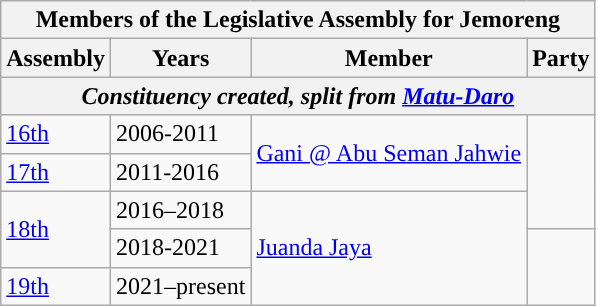<table class=wikitable>
<tr>
<th colspan=5>Members of the Legislative Assembly for Jemoreng</th>
</tr>
<tr>
<th>Assembly</th>
<th>Years</th>
<th>Member</th>
<th>Party</th>
</tr>
<tr>
<th colspan=4 align=center><em>Constituency created, split from <a href='#'>Matu-Daro</a></em></th>
</tr>
<tr>
<td><a href='#'>16th</a></td>
<td>2006-2011</td>
<td rowspan=2><a href='#'>Gani @ Abu Seman Jahwie</a></td>
<td rowspan=3></td>
</tr>
<tr>
<td><a href='#'>17th</a></td>
<td>2011-2016</td>
</tr>
<tr>
<td rowspan="2"><a href='#'>18th</a></td>
<td>2016–2018</td>
<td rowspan="3"><a href='#'>Juanda Jaya</a></td>
</tr>
<tr>
<td>2018-2021</td>
<td rowspan="2"></td>
</tr>
<tr>
<td><a href='#'>19th</a></td>
<td>2021–present</td>
</tr>
</table>
